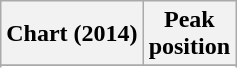<table class="wikitable sortable">
<tr>
<th>Chart (2014)</th>
<th>Peak<br>position</th>
</tr>
<tr>
</tr>
<tr>
</tr>
<tr>
</tr>
<tr>
</tr>
<tr>
</tr>
</table>
